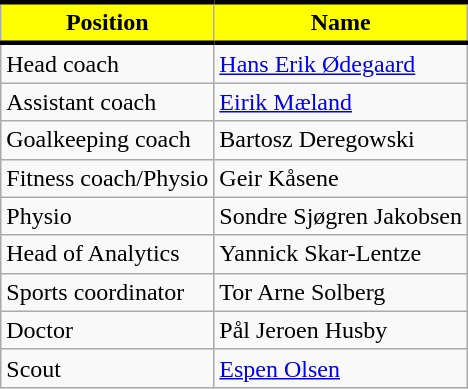<table class="wikitable">
<tr>
<th style="background:#FFFF00; color:black; border-top:black 3px solid; border-bottom:black 3px solid;">Position</th>
<th style="background:#FFFF00; color:black; border-top:black 3px solid; border-bottom:black 3px solid;">Name</th>
</tr>
<tr>
<td>Head coach</td>
<td> <a href='#'>Hans Erik Ødegaard</a></td>
</tr>
<tr>
<td>Assistant coach</td>
<td> <a href='#'>Eirik Mæland</a></td>
</tr>
<tr>
<td>Goalkeeping coach</td>
<td> Bartosz Deregowski</td>
</tr>
<tr>
<td>Fitness coach/Physio</td>
<td> Geir Kåsene</td>
</tr>
<tr>
<td>Physio</td>
<td> Sondre Sjøgren Jakobsen</td>
</tr>
<tr>
<td>Head of Analytics</td>
<td> Yannick Skar-Lentze</td>
</tr>
<tr>
<td>Sports coordinator</td>
<td> Tor Arne Solberg</td>
</tr>
<tr>
<td>Doctor</td>
<td> Pål Jeroen Husby</td>
</tr>
<tr>
<td>Scout</td>
<td> <a href='#'>Espen Olsen</a></td>
</tr>
</table>
